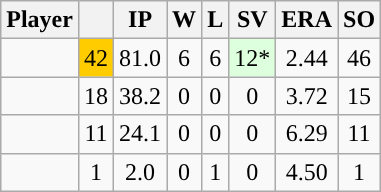<table class="wikitable sortable">
<tr>
<th>Player</th>
<th></th>
<th>IP</th>
<th>W</th>
<th>L</th>
<th>SV</th>
<th>ERA</th>
<th>SO</th>
</tr>
<tr align="center">
<td></td>
<td bgcolor="#FFCC00">42</td>
<td>81.0</td>
<td>6</td>
<td>6</td>
<td bgcolor="#DDFFDD">12*</td>
<td>2.44</td>
<td>46</td>
</tr>
<tr align="center">
<td></td>
<td>18</td>
<td>38.2</td>
<td>0</td>
<td>0</td>
<td>0</td>
<td>3.72</td>
<td>15</td>
</tr>
<tr align="center">
<td></td>
<td>11</td>
<td>24.1</td>
<td>0</td>
<td>0</td>
<td>0</td>
<td>6.29</td>
<td>11</td>
</tr>
<tr align="center">
<td></td>
<td>1</td>
<td>2.0</td>
<td>0</td>
<td>1</td>
<td>0</td>
<td>4.50</td>
<td>1</td>
</tr>
</table>
